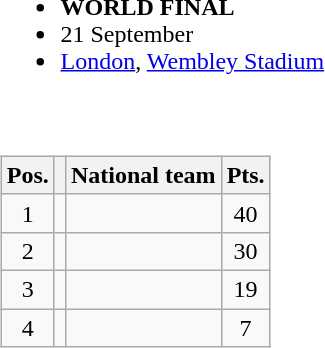<table width=70%>
<tr>
<td width=50%><br><ul><li><strong>WORLD FINAL</strong></li><li>21 September</li><li> <a href='#'>London</a>, <a href='#'>Wembley Stadium</a></li></ul></td>
<td width=50%></td>
</tr>
<tr>
<td><br><table class=wikitable>
<tr>
<th>Pos.</th>
<th></th>
<th>National team</th>
<th>Pts.</th>
</tr>
<tr align=center >
<td>1</td>
<td></td>
<td align=left></td>
<td>40</td>
</tr>
<tr align=center>
<td>2</td>
<td></td>
<td align=left></td>
<td>30</td>
</tr>
<tr align=center>
<td>3</td>
<td></td>
<td align=left></td>
<td>19</td>
</tr>
<tr align=center>
<td>4</td>
<td></td>
<td align=left></td>
<td>7</td>
</tr>
</table>
</td>
</tr>
</table>
